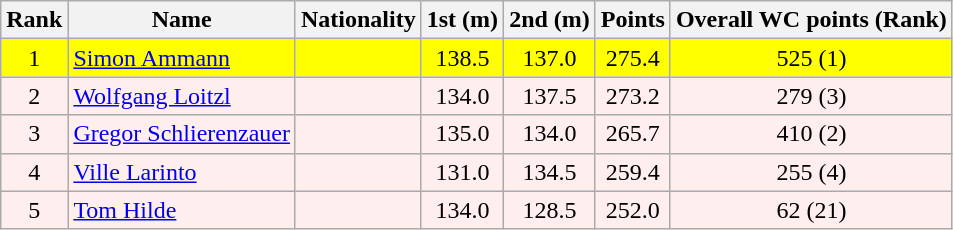<table class="wikitable">
<tr>
<th align=Center>Rank</th>
<th>Name</th>
<th>Nationality</th>
<th align=Center>1st (m)</th>
<th>2nd (m)</th>
<th>Points</th>
<th>Overall WC points (Rank)</th>
</tr>
<tr style="background:#ffff00;">
<td align=center>1</td>
<td align=left><a href='#'>Simon Ammann</a></td>
<td align=left></td>
<td align=center>138.5</td>
<td align=center>137.0</td>
<td align=center>275.4</td>
<td align=center>525 (1)</td>
</tr>
<tr style="background:#ffeeee;">
<td align=center>2</td>
<td align=left><a href='#'>Wolfgang Loitzl</a></td>
<td align=left></td>
<td align=center>134.0</td>
<td align=center>137.5</td>
<td align=center>273.2</td>
<td align=center>279 (3)</td>
</tr>
<tr style="background:#ffeeee;">
<td align=center>3</td>
<td align=left><a href='#'>Gregor Schlierenzauer</a></td>
<td align=left></td>
<td align=center>135.0</td>
<td align=center>134.0</td>
<td align=center>265.7</td>
<td align=center>410 (2)</td>
</tr>
<tr style="background:#ffeeee;">
<td align=center>4</td>
<td align=left><a href='#'>Ville Larinto</a></td>
<td align=left></td>
<td align=center>131.0</td>
<td align=center>134.5</td>
<td align=center>259.4</td>
<td align=center>255 (4)</td>
</tr>
<tr style="background:#ffeeee;">
<td align=center>5</td>
<td align=left><a href='#'>Tom Hilde</a></td>
<td align=left></td>
<td align=center>134.0</td>
<td align=center>128.5</td>
<td align=center>252.0</td>
<td align=center>62 (21)</td>
</tr>
</table>
